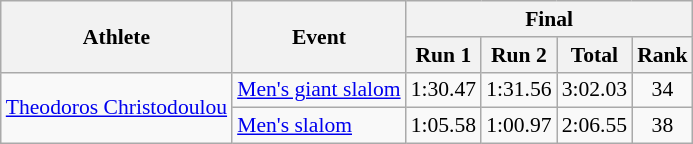<table class="wikitable" style="font-size:90%">
<tr>
<th rowspan="2">Athlete</th>
<th rowspan="2">Event</th>
<th colspan="5">Final</th>
</tr>
<tr>
<th>Run 1</th>
<th>Run 2</th>
<th>Total</th>
<th>Rank</th>
</tr>
<tr>
<td rowspan=2><a href='#'>Theodoros Christodoulou</a></td>
<td><a href='#'>Men's giant slalom</a></td>
<td align="center">1:30.47</td>
<td align="center">1:31.56</td>
<td align="center">3:02.03</td>
<td align="center">34</td>
</tr>
<tr>
<td><a href='#'>Men's slalom</a></td>
<td align="center">1:05.58</td>
<td align="center">1:00.97</td>
<td align="center">2:06.55</td>
<td align="center">38</td>
</tr>
</table>
